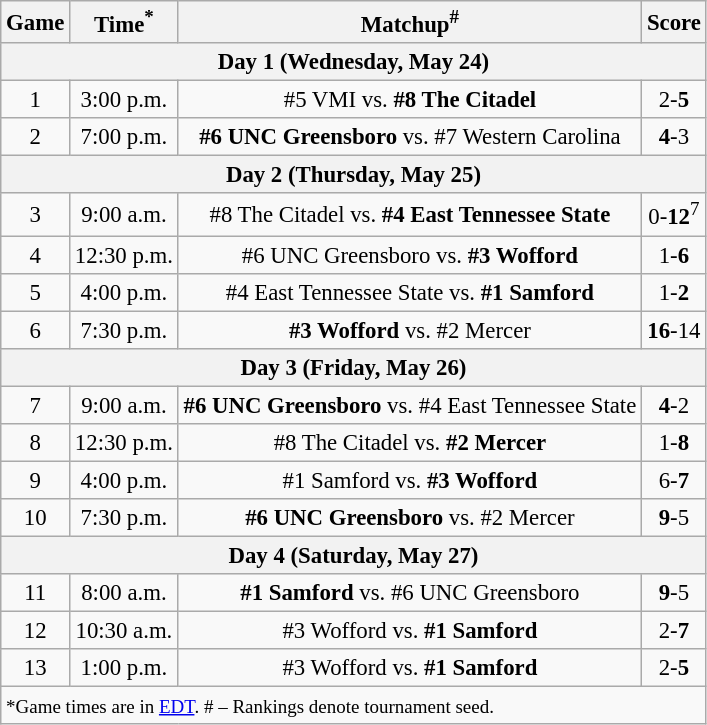<table class="wikitable" style="font-size: 95%">
<tr align="center">
<th>Game</th>
<th>Time<sup>*</sup></th>
<th>Matchup<sup>#</sup></th>
<th>Score</th>
</tr>
<tr>
<th colspan=5>Day 1 (Wednesday, May 24)</th>
</tr>
<tr>
<td style="text-align:center;">1</td>
<td style="text-align:center;">3:00 p.m.</td>
<td style="text-align:center;">#5 VMI vs. <strong>#8 The Citadel</strong></td>
<td style="text-align:center;">2-<strong>5</strong></td>
</tr>
<tr>
<td style="text-align:center;">2</td>
<td style="text-align:center;">7:00 p.m.</td>
<td style="text-align:center;"><strong>#6 UNC Greensboro</strong> vs. #7 Western Carolina</td>
<td style="text-align:center;"><strong>4</strong>-3</td>
</tr>
<tr>
<th colspan=5>Day 2 (Thursday, May 25)</th>
</tr>
<tr>
<td style="text-align:center;">3</td>
<td style="text-align:center;">9:00 a.m.</td>
<td style="text-align:center;">#8 The Citadel vs. <strong>#4 East Tennessee State</strong></td>
<td style="text-align:center;">0-<strong>12</strong><sup>7</sup></td>
</tr>
<tr>
<td style="text-align:center;">4</td>
<td style="text-align:center;">12:30 p.m.</td>
<td style="text-align:center;">#6 UNC Greensboro vs. <strong>#3 Wofford</strong></td>
<td style="text-align:center;">1-<strong>6</strong></td>
</tr>
<tr>
<td style="text-align:center;">5</td>
<td style="text-align:center;">4:00 p.m.</td>
<td style="text-align:center;">#4 East Tennessee State vs. <strong>#1 Samford</strong></td>
<td style="text-align:center;">1-<strong>2</strong></td>
</tr>
<tr>
<td style="text-align:center;">6</td>
<td style="text-align:center;">7:30 p.m.</td>
<td style="text-align:center;"><strong>#3 Wofford</strong> vs. #2 Mercer</td>
<td style="text-align:center;"><strong>16</strong>-14</td>
</tr>
<tr>
<th colspan=5>Day 3 (Friday, May 26)</th>
</tr>
<tr>
<td style="text-align:center;">7</td>
<td style="text-align:center;">9:00 a.m.</td>
<td style="text-align:center;"><strong>#6 UNC Greensboro</strong> vs. #4 East Tennessee State</td>
<td style="text-align:center;"><strong>4</strong>-2</td>
</tr>
<tr>
<td style="text-align:center;">8</td>
<td style="text-align:center;">12:30 p.m.</td>
<td style="text-align:center;">#8 The Citadel vs. <strong>#2 Mercer</strong></td>
<td style="text-align:center;">1-<strong>8</strong></td>
</tr>
<tr>
<td style="text-align:center;">9</td>
<td style="text-align:center;">4:00 p.m.</td>
<td style="text-align:center;">#1 Samford vs. <strong>#3 Wofford</strong></td>
<td style="text-align:center;">6-<strong>7</strong></td>
</tr>
<tr>
<td style="text-align:center;">10</td>
<td style="text-align:center;">7:30 p.m.</td>
<td style="text-align:center;"><strong>#6 UNC Greensboro</strong> vs. #2 Mercer</td>
<td style="text-align:center;"><strong>9</strong>-5</td>
</tr>
<tr>
<th colspan=5>Day 4 (Saturday, May 27)</th>
</tr>
<tr>
<td style="text-align:center;">11</td>
<td style="text-align:center;">8:00 a.m.</td>
<td style="text-align:center;"><strong>#1 Samford</strong> vs. #6 UNC Greensboro</td>
<td style="text-align:center;"><strong>9</strong>-5</td>
</tr>
<tr>
<td style="text-align:center;">12</td>
<td style="text-align:center;">10:30 a.m.</td>
<td style="text-align:center;">#3 Wofford vs. <strong>#1 Samford</strong></td>
<td style="text-align:center;">2-<strong>7</strong></td>
</tr>
<tr>
<td style="text-align:center;">13</td>
<td style="text-align:center;">1:00 p.m.</td>
<td style="text-align:center;">#3 Wofford vs. <strong>#1 Samford</strong></td>
<td style="text-align:center;">2-<strong>5</strong></td>
</tr>
<tr>
<td colspan=5><small>*Game times are in <a href='#'>EDT</a>. # – Rankings denote tournament seed.</small></td>
</tr>
</table>
